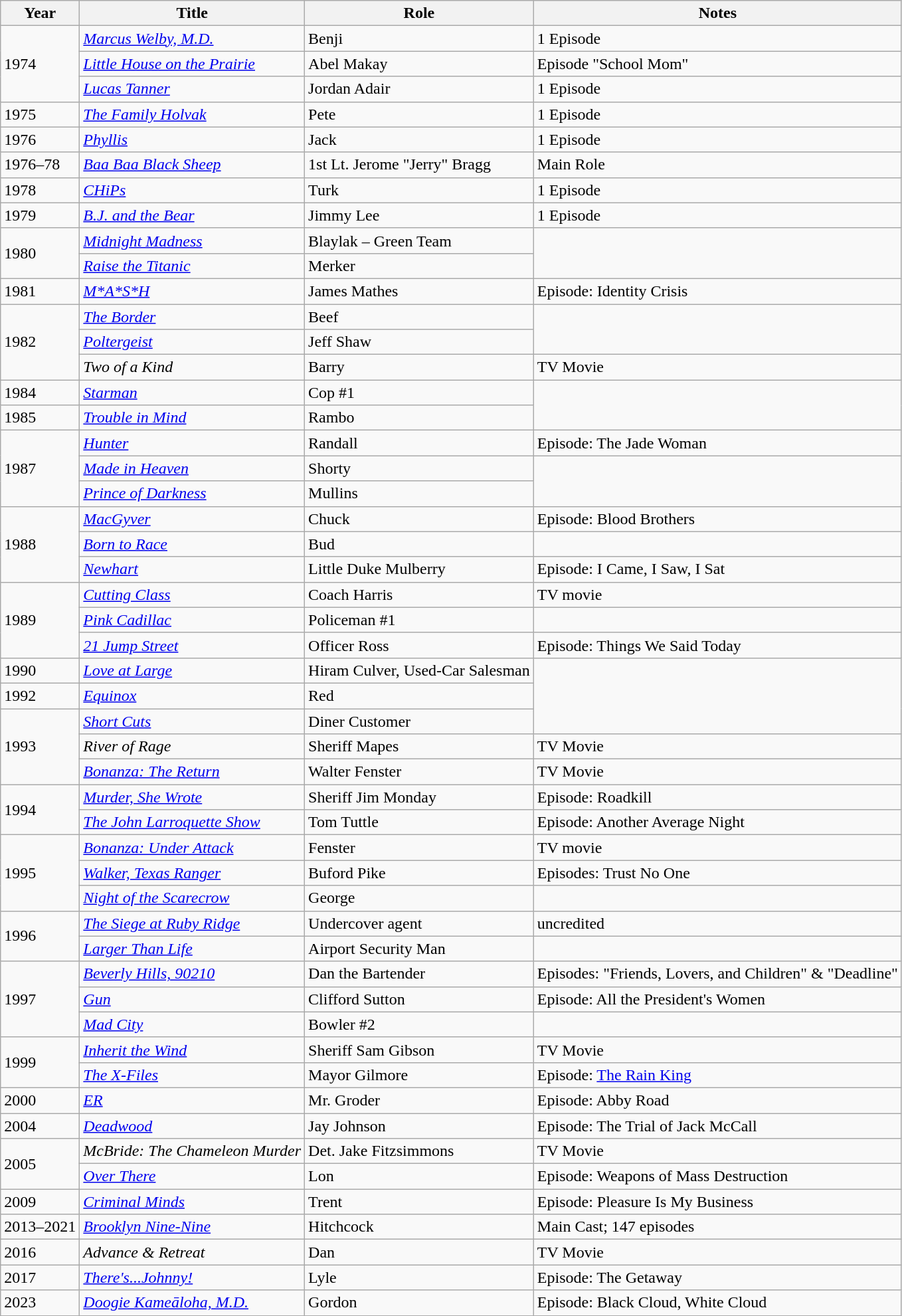<table class="wikitable">
<tr>
<th>Year</th>
<th>Title</th>
<th>Role</th>
<th>Notes</th>
</tr>
<tr>
<td rowspan="3">1974</td>
<td><em><a href='#'>Marcus Welby, M.D.</a></em></td>
<td>Benji</td>
<td>1 Episode</td>
</tr>
<tr>
<td><em><a href='#'>Little House on the Prairie</a></em></td>
<td>Abel Makay</td>
<td>Episode "School Mom"</td>
</tr>
<tr>
<td><em><a href='#'>Lucas Tanner</a></em></td>
<td>Jordan Adair</td>
<td>1 Episode</td>
</tr>
<tr>
<td>1975</td>
<td><em><a href='#'>The Family Holvak</a></em></td>
<td>Pete</td>
<td>1 Episode</td>
</tr>
<tr>
<td>1976</td>
<td><em><a href='#'>Phyllis</a></em></td>
<td>Jack</td>
<td>1 Episode</td>
</tr>
<tr>
<td>1976–78</td>
<td><em><a href='#'>Baa Baa Black Sheep</a></em></td>
<td>1st Lt. Jerome "Jerry" Bragg</td>
<td>Main Role</td>
</tr>
<tr>
<td>1978</td>
<td><em><a href='#'>CHiPs</a></em></td>
<td>Turk</td>
<td>1 Episode</td>
</tr>
<tr>
<td>1979</td>
<td><em><a href='#'>B.J. and the Bear</a></em></td>
<td>Jimmy Lee</td>
<td>1 Episode</td>
</tr>
<tr>
<td rowspan="2">1980</td>
<td><em><a href='#'>Midnight Madness</a></em></td>
<td>Blaylak – Green Team</td>
</tr>
<tr>
<td><em><a href='#'>Raise the Titanic</a></em></td>
<td>Merker</td>
</tr>
<tr>
<td>1981</td>
<td><em><a href='#'>M*A*S*H</a></em></td>
<td>James Mathes</td>
<td>Episode: Identity Crisis</td>
</tr>
<tr>
<td rowspan="3">1982</td>
<td><em><a href='#'>The Border</a></em></td>
<td>Beef</td>
</tr>
<tr>
<td><em><a href='#'>Poltergeist</a></em></td>
<td>Jeff Shaw</td>
</tr>
<tr>
<td><em>Two of a Kind</em></td>
<td>Barry</td>
<td>TV Movie</td>
</tr>
<tr>
<td>1984</td>
<td><em><a href='#'>Starman</a></em></td>
<td>Cop #1</td>
</tr>
<tr>
<td>1985</td>
<td><em><a href='#'>Trouble in Mind</a></em></td>
<td>Rambo</td>
</tr>
<tr>
<td rowspan="3">1987</td>
<td><em><a href='#'>Hunter</a></em></td>
<td>Randall</td>
<td>Episode: The Jade Woman</td>
</tr>
<tr>
<td><em><a href='#'>Made in Heaven</a></em></td>
<td>Shorty</td>
</tr>
<tr>
<td><em><a href='#'>Prince of Darkness</a></em></td>
<td>Mullins</td>
</tr>
<tr>
<td rowspan="3">1988</td>
<td><em><a href='#'>MacGyver</a></em></td>
<td>Chuck</td>
<td>Episode: Blood Brothers</td>
</tr>
<tr>
<td><em><a href='#'>Born to Race</a></em></td>
<td>Bud</td>
</tr>
<tr>
<td><em><a href='#'>Newhart</a></em></td>
<td>Little Duke Mulberry</td>
<td>Episode: I Came, I Saw, I Sat</td>
</tr>
<tr>
<td rowspan="3">1989</td>
<td><em><a href='#'>Cutting Class</a></em></td>
<td>Coach Harris</td>
<td>TV movie</td>
</tr>
<tr>
<td><em><a href='#'>Pink Cadillac</a></em></td>
<td>Policeman #1</td>
</tr>
<tr>
<td><em><a href='#'>21 Jump Street</a></em></td>
<td>Officer Ross</td>
<td>Episode: Things We Said Today</td>
</tr>
<tr>
<td>1990</td>
<td><em><a href='#'>Love at Large</a></em></td>
<td>Hiram Culver, Used-Car Salesman</td>
</tr>
<tr>
<td>1992</td>
<td><em><a href='#'>Equinox</a></em></td>
<td>Red</td>
</tr>
<tr>
<td rowspan="3">1993</td>
<td><em><a href='#'>Short Cuts</a></em></td>
<td>Diner Customer</td>
</tr>
<tr>
<td><em>River of Rage</em></td>
<td>Sheriff Mapes</td>
<td>TV Movie</td>
</tr>
<tr>
<td><em><a href='#'>Bonanza: The Return</a></em></td>
<td>Walter Fenster</td>
<td>TV Movie</td>
</tr>
<tr>
<td rowspan="2">1994</td>
<td><em><a href='#'>Murder, She Wrote</a></em></td>
<td>Sheriff Jim Monday</td>
<td>Episode: Roadkill</td>
</tr>
<tr>
<td><em><a href='#'>The John Larroquette Show</a></em></td>
<td>Tom Tuttle</td>
<td>Episode: Another Average Night</td>
</tr>
<tr>
<td rowspan="3">1995</td>
<td><em><a href='#'>Bonanza: Under Attack</a></em></td>
<td>Fenster</td>
<td>TV movie</td>
</tr>
<tr>
<td><em><a href='#'>Walker, Texas Ranger</a></em></td>
<td>Buford Pike</td>
<td>Episodes: Trust No One</td>
</tr>
<tr>
<td><em><a href='#'>Night of the Scarecrow</a></em></td>
<td>George</td>
</tr>
<tr>
<td rowspan="2">1996</td>
<td><em><a href='#'>The Siege at Ruby Ridge</a></em></td>
<td>Undercover agent</td>
<td>uncredited</td>
</tr>
<tr>
<td><em><a href='#'>Larger Than Life</a></em></td>
<td>Airport Security Man</td>
</tr>
<tr>
<td rowspan="3">1997</td>
<td><em><a href='#'>Beverly Hills, 90210</a></em></td>
<td>Dan the Bartender</td>
<td>Episodes: "Friends, Lovers, and Children" & "Deadline"</td>
</tr>
<tr>
<td><em><a href='#'>Gun</a></em></td>
<td>Clifford Sutton</td>
<td>Episode: All the President's Women</td>
</tr>
<tr>
<td><em><a href='#'>Mad City</a></em></td>
<td>Bowler #2</td>
<td></td>
</tr>
<tr>
<td rowspan="2">1999</td>
<td><em><a href='#'>Inherit the Wind</a></em></td>
<td>Sheriff Sam Gibson</td>
<td>TV Movie</td>
</tr>
<tr>
<td><em><a href='#'>The X-Files</a></em></td>
<td>Mayor Gilmore</td>
<td>Episode: <a href='#'>The Rain King</a></td>
</tr>
<tr>
<td>2000</td>
<td><em><a href='#'>ER</a></em></td>
<td>Mr. Groder</td>
<td>Episode: Abby Road</td>
</tr>
<tr>
<td>2004</td>
<td><em><a href='#'>Deadwood</a></em></td>
<td>Jay Johnson</td>
<td>Episode: The Trial of Jack McCall</td>
</tr>
<tr>
<td rowspan="2">2005</td>
<td><em>McBride: The Chameleon Murder</em></td>
<td>Det. Jake Fitzsimmons</td>
<td>TV Movie</td>
</tr>
<tr>
<td><em><a href='#'>Over There</a></em></td>
<td>Lon</td>
<td>Episode: Weapons of Mass Destruction</td>
</tr>
<tr>
<td>2009</td>
<td><em><a href='#'>Criminal Minds</a></em></td>
<td>Trent</td>
<td>Episode: Pleasure Is My Business</td>
</tr>
<tr>
<td>2013–2021</td>
<td><em><a href='#'>Brooklyn Nine-Nine</a></em></td>
<td>Hitchcock</td>
<td>Main Cast; 147 episodes</td>
</tr>
<tr>
<td>2016</td>
<td><em>Advance & Retreat</em></td>
<td>Dan</td>
<td>TV Movie</td>
</tr>
<tr>
<td>2017</td>
<td><em><a href='#'>There's...Johnny!</a></em></td>
<td>Lyle</td>
<td>Episode: The Getaway</td>
</tr>
<tr>
<td>2023</td>
<td><em><a href='#'>Doogie Kameāloha, M.D.</a></em></td>
<td>Gordon</td>
<td>Episode: Black Cloud, White Cloud</td>
</tr>
</table>
